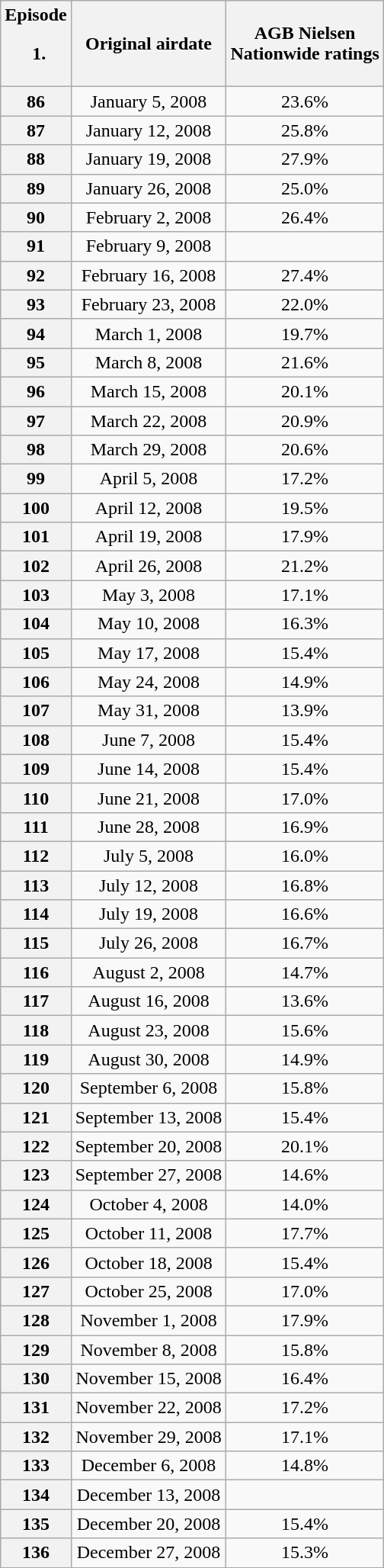<table class=wikitable style="text-align:center">
<tr>
<th>Episode<br><ol><li></li></ol></th>
<th>Original airdate</th>
<th>AGB Nielsen<br>Nationwide ratings</th>
</tr>
<tr>
<th>86</th>
<td>January 5, 2008</td>
<td>23.6%</td>
</tr>
<tr>
<th>87</th>
<td>January 12, 2008</td>
<td>25.8%</td>
</tr>
<tr>
<th>88</th>
<td>January 19, 2008</td>
<td>27.9%</td>
</tr>
<tr>
<th>89</th>
<td>January 26, 2008</td>
<td>25.0%</td>
</tr>
<tr>
<th>90</th>
<td>February 2, 2008</td>
<td>26.4%</td>
</tr>
<tr>
<th>91</th>
<td>February 9, 2008</td>
<td></td>
</tr>
<tr>
<th>92</th>
<td>February 16, 2008</td>
<td>27.4%</td>
</tr>
<tr>
<th>93</th>
<td>February 23, 2008</td>
<td>22.0%</td>
</tr>
<tr>
<th>94</th>
<td>March 1, 2008</td>
<td>19.7%</td>
</tr>
<tr>
<th>95</th>
<td>March 8, 2008</td>
<td>21.6%</td>
</tr>
<tr>
<th>96</th>
<td>March 15, 2008</td>
<td>20.1%</td>
</tr>
<tr>
<th>97</th>
<td>March 22, 2008</td>
<td>20.9%</td>
</tr>
<tr>
<th>98</th>
<td>March 29, 2008</td>
<td>20.6%</td>
</tr>
<tr>
<th>99</th>
<td>April 5, 2008</td>
<td>17.2%</td>
</tr>
<tr>
<th>100</th>
<td>April 12, 2008</td>
<td>19.5%</td>
</tr>
<tr>
<th>101</th>
<td>April 19, 2008</td>
<td>17.9%</td>
</tr>
<tr>
<th>102</th>
<td>April 26, 2008</td>
<td>21.2%</td>
</tr>
<tr>
<th>103</th>
<td>May 3, 2008</td>
<td>17.1%</td>
</tr>
<tr>
<th>104</th>
<td>May 10, 2008</td>
<td>16.3%</td>
</tr>
<tr>
<th>105</th>
<td>May 17, 2008</td>
<td>15.4%</td>
</tr>
<tr>
<th>106</th>
<td>May 24, 2008</td>
<td>14.9%</td>
</tr>
<tr>
<th>107</th>
<td>May 31, 2008</td>
<td>13.9%</td>
</tr>
<tr>
<th>108</th>
<td>June 7, 2008</td>
<td>15.4%</td>
</tr>
<tr>
<th>109</th>
<td>June 14, 2008</td>
<td>15.4%</td>
</tr>
<tr>
<th>110</th>
<td>June 21, 2008</td>
<td>17.0%</td>
</tr>
<tr>
<th>111</th>
<td>June 28, 2008</td>
<td>16.9%</td>
</tr>
<tr>
<th>112</th>
<td>July 5, 2008</td>
<td>16.0%</td>
</tr>
<tr>
<th>113</th>
<td>July 12, 2008</td>
<td>16.8%</td>
</tr>
<tr>
<th>114</th>
<td>July 19, 2008</td>
<td>16.6%</td>
</tr>
<tr>
<th>115</th>
<td>July 26, 2008</td>
<td>16.7%</td>
</tr>
<tr>
<th>116</th>
<td>August 2, 2008</td>
<td>14.7%</td>
</tr>
<tr>
<th>117</th>
<td>August 16, 2008</td>
<td>13.6%</td>
</tr>
<tr>
<th>118</th>
<td>August 23, 2008</td>
<td>15.6%</td>
</tr>
<tr>
<th>119</th>
<td>August 30, 2008</td>
<td>14.9%</td>
</tr>
<tr>
<th>120</th>
<td>September 6, 2008</td>
<td>15.8%</td>
</tr>
<tr>
<th>121</th>
<td>September 13, 2008</td>
<td>15.4%</td>
</tr>
<tr>
<th>122</th>
<td>September 20, 2008</td>
<td>20.1%</td>
</tr>
<tr>
<th>123</th>
<td>September 27, 2008</td>
<td>14.6%</td>
</tr>
<tr>
<th>124</th>
<td>October 4, 2008</td>
<td>14.0%</td>
</tr>
<tr>
<th>125</th>
<td>October 11, 2008</td>
<td>17.7%</td>
</tr>
<tr>
<th>126</th>
<td>October 18, 2008</td>
<td>15.4%</td>
</tr>
<tr>
<th>127</th>
<td>October 25, 2008</td>
<td>17.0%</td>
</tr>
<tr>
<th>128</th>
<td>November 1, 2008</td>
<td>17.9%</td>
</tr>
<tr>
<th>129</th>
<td>November 8, 2008</td>
<td>15.8%</td>
</tr>
<tr>
<th>130</th>
<td>November 15, 2008</td>
<td>16.4%</td>
</tr>
<tr>
<th>131</th>
<td>November 22, 2008</td>
<td>17.2%</td>
</tr>
<tr>
<th>132</th>
<td>November 29, 2008</td>
<td>17.1%</td>
</tr>
<tr>
<th>133</th>
<td>December 6, 2008</td>
<td>14.8%</td>
</tr>
<tr>
<th>134</th>
<td>December 13, 2008</td>
<td></td>
</tr>
<tr>
<th>135</th>
<td>December 20, 2008</td>
<td>15.4%</td>
</tr>
<tr>
<th>136</th>
<td>December 27, 2008</td>
<td>15.3%</td>
</tr>
</table>
